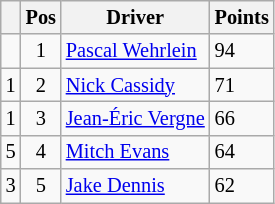<table class="wikitable" style="font-size: 85%;">
<tr>
<th></th>
<th>Pos</th>
<th>Driver</th>
<th>Points</th>
</tr>
<tr>
<td align="left"></td>
<td align="center">1</td>
<td> <a href='#'>Pascal Wehrlein</a></td>
<td align="left">94</td>
</tr>
<tr>
<td align="left"> 1</td>
<td align="center">2</td>
<td> <a href='#'>Nick Cassidy</a></td>
<td align="left">71</td>
</tr>
<tr>
<td align="left"> 1</td>
<td align="center">3</td>
<td> <a href='#'>Jean-Éric Vergne</a></td>
<td align="left">66</td>
</tr>
<tr>
<td align="left"> 5</td>
<td align="center">4</td>
<td> <a href='#'>Mitch Evans</a></td>
<td align="left">64</td>
</tr>
<tr>
<td align="left"> 3</td>
<td align="center">5</td>
<td> <a href='#'>Jake Dennis</a></td>
<td align="left">62</td>
</tr>
</table>
